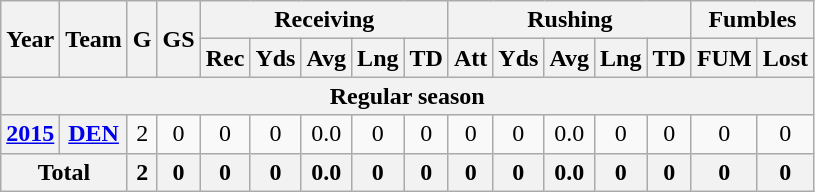<table class="wikitable" style="text-align: center;">
<tr>
<th rowspan="2">Year</th>
<th rowspan="2">Team</th>
<th rowspan="2">G</th>
<th rowspan="2">GS</th>
<th colspan="5">Receiving</th>
<th colspan="5">Rushing</th>
<th colspan="2">Fumbles</th>
</tr>
<tr>
<th>Rec</th>
<th>Yds</th>
<th>Avg</th>
<th>Lng</th>
<th>TD</th>
<th>Att</th>
<th>Yds</th>
<th>Avg</th>
<th>Lng</th>
<th>TD</th>
<th>FUM</th>
<th>Lost</th>
</tr>
<tr>
<th colspan=16><strong>Regular season</strong></th>
</tr>
<tr>
<th><a href='#'>2015</a></th>
<th><a href='#'>DEN</a></th>
<td>2</td>
<td>0</td>
<td>0</td>
<td>0</td>
<td>0.0</td>
<td>0</td>
<td>0</td>
<td>0</td>
<td>0</td>
<td>0.0</td>
<td>0</td>
<td>0</td>
<td>0</td>
<td>0</td>
</tr>
<tr>
<th colspan="2">Total</th>
<th>2</th>
<th>0</th>
<th>0</th>
<th>0</th>
<th>0.0</th>
<th>0</th>
<th>0</th>
<th>0</th>
<th>0</th>
<th>0.0</th>
<th>0</th>
<th>0</th>
<th>0</th>
<th>0</th>
</tr>
</table>
